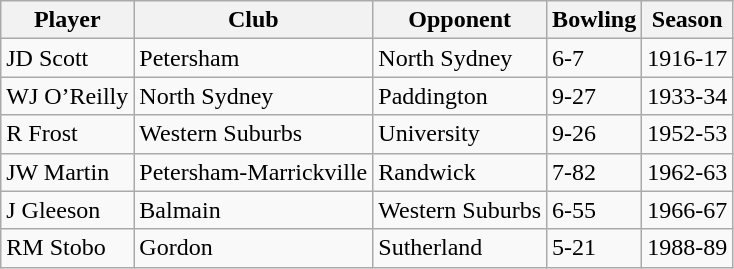<table class="wikitable">
<tr>
<th>Player</th>
<th>Club</th>
<th>Opponent</th>
<th>Bowling</th>
<th>Season</th>
</tr>
<tr>
<td>JD Scott</td>
<td>Petersham</td>
<td>North Sydney</td>
<td>6-7</td>
<td>1916-17</td>
</tr>
<tr>
<td>WJ O’Reilly</td>
<td>North Sydney</td>
<td>Paddington</td>
<td>9-27</td>
<td>1933-34</td>
</tr>
<tr>
<td>R Frost</td>
<td>Western Suburbs</td>
<td>University</td>
<td>9-26</td>
<td>1952-53</td>
</tr>
<tr>
<td>JW Martin</td>
<td>Petersham-Marrickville</td>
<td>Randwick</td>
<td>7-82</td>
<td>1962-63</td>
</tr>
<tr>
<td>J Gleeson</td>
<td>Balmain</td>
<td>Western Suburbs</td>
<td>6-55</td>
<td>1966-67</td>
</tr>
<tr>
<td>RM Stobo</td>
<td>Gordon</td>
<td>Sutherland</td>
<td>5-21</td>
<td>1988-89</td>
</tr>
</table>
